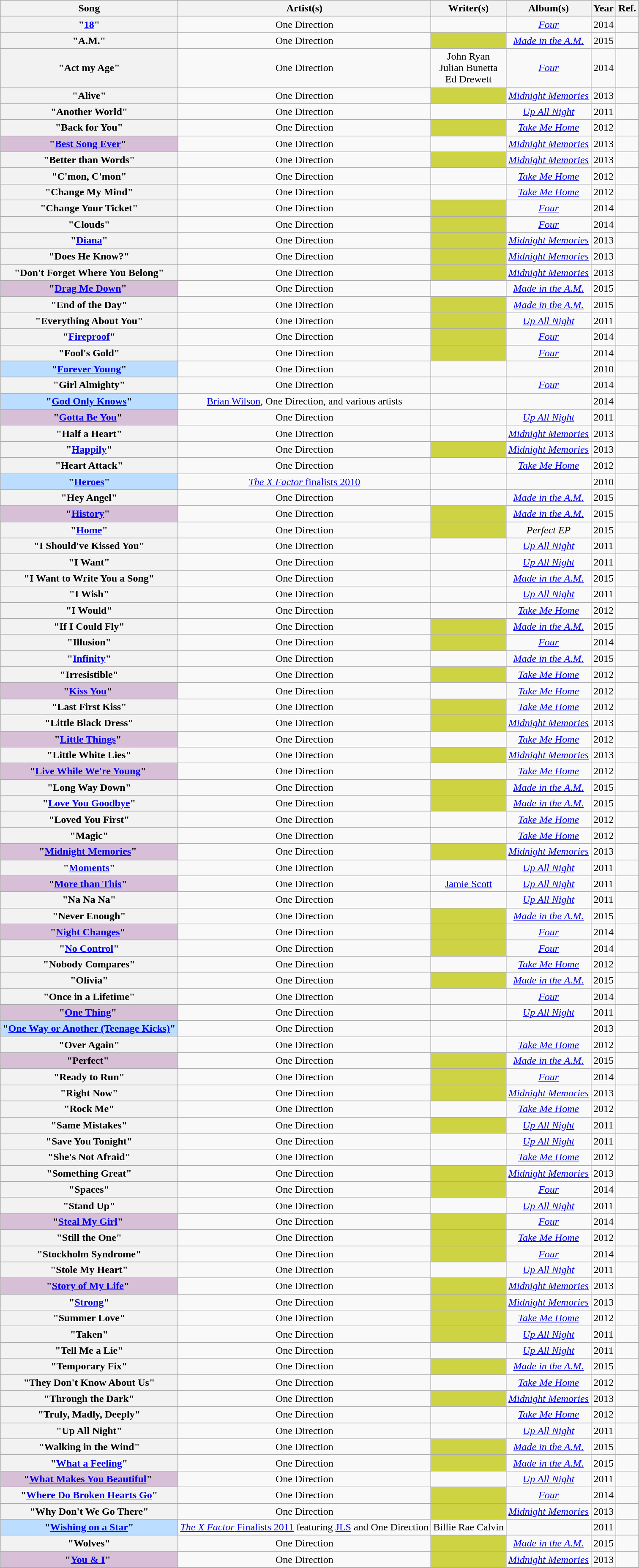<table class="wikitable sortable plainrowheaders" style="text-align:center">
<tr>
<th scope="col">Song</th>
<th scope="col">Artist(s)</th>
<th scope="col" class="unsortable">Writer(s)</th>
<th scope="col">Album(s)</th>
<th scope="col">Year</th>
<th scope="col" class="unsortable">Ref.</th>
</tr>
<tr>
<th scope="row">"<a href='#'>18</a>"</th>
<td>One Direction</td>
<td></td>
<td><em><a href='#'>Four</a></em></td>
<td>2014</td>
<td></td>
</tr>
<tr>
<th scope="row">"A.M."</th>
<td>One Direction</td>
<td style="background-color:#ced343"></td>
<td><em><a href='#'>Made in the A.M.</a></em></td>
<td>2015</td>
<td></td>
</tr>
<tr>
<th scope="row">"Act my Age"</th>
<td>One Direction</td>
<td>John Ryan<br>Julian Bunetta<br>Ed Drewett</td>
<td><em><a href='#'>Four</a></em></td>
<td>2014</td>
<td></td>
</tr>
<tr>
<th scope="row">"Alive"</th>
<td>One Direction</td>
<td style="background-color:#ced343"></td>
<td><em><a href='#'>Midnight Memories</a></em></td>
<td>2013</td>
<td></td>
</tr>
<tr>
<th scope="row">"Another World"</th>
<td>One Direction</td>
<td></td>
<td><em><a href='#'>Up All Night</a></em></td>
<td>2011</td>
<td></td>
</tr>
<tr>
<th scope="row">"Back for You"</th>
<td>One Direction</td>
<td style="background-color:#ced343"></td>
<td><em><a href='#'>Take Me Home</a></em></td>
<td>2012</td>
<td></td>
</tr>
<tr>
<th scope="row" style="background-color:#D8BFD8">"<a href='#'>Best Song Ever</a>" </th>
<td>One Direction</td>
<td></td>
<td><em><a href='#'>Midnight Memories</a></em></td>
<td>2013</td>
<td></td>
</tr>
<tr>
<th scope="row">"Better than Words"</th>
<td>One Direction</td>
<td style="background-color:#ced343"></td>
<td><em><a href='#'>Midnight Memories</a></em></td>
<td>2013</td>
<td></td>
</tr>
<tr>
<th scope="row">"C'mon, C'mon"</th>
<td>One Direction</td>
<td></td>
<td><em><a href='#'>Take Me Home</a></em></td>
<td>2012</td>
<td></td>
</tr>
<tr>
<th scope="row">"Change My Mind"</th>
<td>One Direction</td>
<td></td>
<td><em><a href='#'>Take Me Home</a></em></td>
<td>2012</td>
<td></td>
</tr>
<tr>
<th scope="row">"Change Your Ticket"</th>
<td>One Direction</td>
<td style="background-color:#ced343"></td>
<td><em><a href='#'>Four</a></em></td>
<td>2014</td>
<td></td>
</tr>
<tr>
<th scope="row">"Clouds"</th>
<td>One Direction</td>
<td style="background-color:#ced343"></td>
<td><em><a href='#'>Four</a></em></td>
<td>2014</td>
<td></td>
</tr>
<tr>
<th scope="row">"<a href='#'>Diana</a>"</th>
<td>One Direction</td>
<td style="background-color:#ced343"></td>
<td><em><a href='#'>Midnight Memories</a></em></td>
<td>2013</td>
<td></td>
</tr>
<tr>
<th scope="row">"Does He Know?"</th>
<td>One Direction</td>
<td style="background-color:#ced343"></td>
<td><em><a href='#'>Midnight Memories</a></em></td>
<td>2013</td>
<td></td>
</tr>
<tr>
<th scope="row">"Don't Forget Where You Belong"</th>
<td>One Direction</td>
<td style="background-color:#ced343"></td>
<td><em><a href='#'>Midnight Memories</a></em></td>
<td>2013</td>
<td></td>
</tr>
<tr>
<th scope="row" style="background-color:#D8BFD8">"<a href='#'>Drag Me Down</a>" </th>
<td>One Direction</td>
<td></td>
<td><em><a href='#'>Made in the A.M.</a></em></td>
<td>2015</td>
<td></td>
</tr>
<tr>
<th scope="row">"End of the Day"</th>
<td>One Direction</td>
<td style="background-color:#ced343"></td>
<td><em><a href='#'>Made in the A.M.</a></em></td>
<td>2015</td>
<td></td>
</tr>
<tr>
<th scope="row">"Everything About You"</th>
<td>One Direction</td>
<td style="background-color:#ced343"></td>
<td><em><a href='#'>Up All Night</a></em></td>
<td>2011</td>
<td></td>
</tr>
<tr>
<th scope="row">"<a href='#'>Fireproof</a>"</th>
<td>One Direction</td>
<td style="background-color:#ced343"></td>
<td><em><a href='#'>Four</a></em></td>
<td>2014</td>
<td></td>
</tr>
<tr>
<th scope="row">"Fool's Gold"</th>
<td>One Direction</td>
<td style="background-color:#ced343"></td>
<td><em><a href='#'>Four</a></em></td>
<td>2014</td>
<td></td>
</tr>
<tr>
<th scope="row" style="background-color:#bbddff">"<a href='#'>Forever Young</a>" </th>
<td>One Direction</td>
<td></td>
<td></td>
<td>2010</td>
<td></td>
</tr>
<tr>
<th scope="row">"Girl Almighty"</th>
<td>One Direction</td>
<td></td>
<td><em><a href='#'>Four</a></em></td>
<td>2014</td>
<td></td>
</tr>
<tr>
<th scope="row" style="background-color:#bbddff">"<a href='#'>God Only Knows</a>"</th>
<td><a href='#'>Brian Wilson</a>, One Direction, and various artists</td>
<td></td>
<td></td>
<td>2014</td>
<td></td>
</tr>
<tr>
<th scope="row" style="background-color:#D8BFD8">"<a href='#'>Gotta Be You</a>" </th>
<td>One Direction</td>
<td></td>
<td><em><a href='#'>Up All Night</a></em></td>
<td>2011</td>
<td></td>
</tr>
<tr>
<th scope="row">"Half a Heart"</th>
<td>One Direction</td>
<td></td>
<td><em><a href='#'>Midnight Memories</a></em></td>
<td>2013</td>
<td></td>
</tr>
<tr>
<th scope="row">"<a href='#'>Happily</a>"</th>
<td>One Direction</td>
<td style="background-color:#ced343"></td>
<td><em><a href='#'>Midnight Memories</a></em></td>
<td>2013</td>
<td></td>
</tr>
<tr>
<th scope="row">"Heart Attack"</th>
<td>One Direction</td>
<td></td>
<td><em><a href='#'>Take Me Home</a></em></td>
<td>2012</td>
<td></td>
</tr>
<tr>
<th scope="row" style="background-color:#bbddff">"<a href='#'>Heroes</a>"</th>
<td><a href='#'><em>The X Factor</em> finalists 2010</a></td>
<td></td>
<td></td>
<td>2010</td>
<td></td>
</tr>
<tr>
<th scope="row">"Hey Angel"</th>
<td>One Direction</td>
<td></td>
<td><em><a href='#'>Made in the A.M.</a></em></td>
<td>2015</td>
<td></td>
</tr>
<tr>
<th scope="row" style="background-color:#D8BFD8">"<a href='#'>History</a>" </th>
<td>One Direction</td>
<td style="background-color:#ced343"></td>
<td><em><a href='#'>Made in the A.M.</a></em></td>
<td>2015</td>
<td></td>
</tr>
<tr>
<th scope="row">"<a href='#'>Home</a>"</th>
<td>One Direction</td>
<td style="background-color:#ced343"></td>
<td><em>Perfect EP</em></td>
<td>2015</td>
<td></td>
</tr>
<tr>
<th scope="row">"I Should've Kissed You"</th>
<td>One Direction</td>
<td></td>
<td><em><a href='#'>Up All Night</a></em></td>
<td>2011</td>
<td></td>
</tr>
<tr>
<th scope="row">"I Want"</th>
<td>One Direction</td>
<td></td>
<td><em><a href='#'>Up All Night</a></em></td>
<td>2011</td>
<td></td>
</tr>
<tr>
<th scope="row">"I Want to Write You a Song"</th>
<td>One Direction</td>
<td></td>
<td><em><a href='#'>Made in the A.M.</a></em></td>
<td>2015</td>
<td></td>
</tr>
<tr>
<th scope="row">"I Wish"</th>
<td>One Direction</td>
<td></td>
<td><em><a href='#'>Up All Night</a></em></td>
<td>2011</td>
<td></td>
</tr>
<tr>
<th scope="row">"I Would"</th>
<td>One Direction</td>
<td></td>
<td><em><a href='#'>Take Me Home</a></em></td>
<td>2012</td>
<td></td>
</tr>
<tr>
<th scope="row">"If I Could Fly"</th>
<td>One Direction</td>
<td style="background-color:#ced343"></td>
<td><em><a href='#'>Made in the A.M.</a></em></td>
<td>2015</td>
<td></td>
</tr>
<tr>
<th scope="row">"Illusion"</th>
<td>One Direction</td>
<td style="background-color:#ced343"></td>
<td><em><a href='#'>Four</a></em></td>
<td>2014</td>
<td></td>
</tr>
<tr>
<th scope="row">"<a href='#'>Infinity</a>"</th>
<td>One Direction</td>
<td></td>
<td><em><a href='#'>Made in the A.M.</a></em></td>
<td>2015</td>
<td></td>
</tr>
<tr>
<th scope="row">"Irresistible"</th>
<td>One Direction</td>
<td style="background-color:#ced343"></td>
<td><em><a href='#'>Take Me Home</a></em></td>
<td>2012</td>
<td></td>
</tr>
<tr>
<th scope="row" style="background-color:#D8BFD8">"<a href='#'>Kiss You</a>" </th>
<td>One Direction</td>
<td></td>
<td><em><a href='#'>Take Me Home</a></em></td>
<td>2012</td>
<td></td>
</tr>
<tr>
<th scope="row">"Last First Kiss"</th>
<td>One Direction</td>
<td style="background-color:#ced343"></td>
<td><em><a href='#'>Take Me Home</a></em></td>
<td>2012</td>
<td></td>
</tr>
<tr>
<th scope="row">"Little Black Dress"</th>
<td>One Direction</td>
<td style="background-color:#ced343"></td>
<td><em><a href='#'>Midnight Memories</a></em></td>
<td>2013</td>
<td></td>
</tr>
<tr>
<th scope="row" style="background-color:#D8BFD8">"<a href='#'>Little Things</a>" </th>
<td>One Direction</td>
<td></td>
<td><em><a href='#'>Take Me Home</a></em></td>
<td>2012</td>
<td></td>
</tr>
<tr>
<th scope="row">"Little White Lies"</th>
<td>One Direction</td>
<td style="background-color:#ced343"></td>
<td><em><a href='#'>Midnight Memories</a></em></td>
<td>2013</td>
<td></td>
</tr>
<tr>
<th scope="row" style="background-color:#D8BFD8">"<a href='#'>Live While We're Young</a>" </th>
<td>One Direction</td>
<td></td>
<td><em><a href='#'>Take Me Home</a></em></td>
<td>2012</td>
<td></td>
</tr>
<tr>
<th scope="row">"Long Way Down"</th>
<td>One Direction</td>
<td style="background-color:#ced343"></td>
<td><em><a href='#'>Made in the A.M.</a></em></td>
<td>2015</td>
<td></td>
</tr>
<tr>
<th scope="row">"<a href='#'>Love You Goodbye</a>"</th>
<td>One Direction</td>
<td style="background-color:#ced343"></td>
<td><em><a href='#'>Made in the A.M.</a></em></td>
<td>2015</td>
<td></td>
</tr>
<tr>
<th scope="row">"Loved You First"</th>
<td>One Direction</td>
<td></td>
<td><em><a href='#'>Take Me Home</a></em></td>
<td>2012</td>
<td></td>
</tr>
<tr>
<th scope="row">"Magic"</th>
<td>One Direction</td>
<td></td>
<td><em><a href='#'>Take Me Home</a></em></td>
<td>2012</td>
<td></td>
</tr>
<tr>
<th scope="row" style="background-color:#D8BFD8">"<a href='#'>Midnight Memories</a>" </th>
<td>One Direction</td>
<td style="background-color:#ced343"></td>
<td><em><a href='#'>Midnight Memories</a></em></td>
<td>2013</td>
<td></td>
</tr>
<tr>
<th scope="row">"<a href='#'>Moments</a>"</th>
<td>One Direction</td>
<td></td>
<td><em><a href='#'>Up All Night</a></em></td>
<td>2011</td>
<td></td>
</tr>
<tr>
<th scope="row" style="background-color:#D8BFD8">"<a href='#'>More than This</a>" </th>
<td>One Direction</td>
<td><a href='#'>Jamie Scott</a></td>
<td><em><a href='#'>Up All Night</a></em></td>
<td>2011</td>
<td></td>
</tr>
<tr>
<th scope="row">"Na Na Na"</th>
<td>One Direction</td>
<td></td>
<td><em><a href='#'>Up All Night</a></em></td>
<td>2011</td>
<td></td>
</tr>
<tr>
<th scope="row">"Never Enough"</th>
<td>One Direction</td>
<td style="background-color:#ced343"></td>
<td><em><a href='#'>Made in the A.M.</a></em></td>
<td>2015</td>
<td></td>
</tr>
<tr>
<th scope="row" style="background-color:#D8BFD8">"<a href='#'>Night Changes</a>" </th>
<td>One Direction</td>
<td style="background-color:#ced343"></td>
<td><em><a href='#'>Four</a></em></td>
<td>2014</td>
<td></td>
</tr>
<tr>
<th scope="row">"<a href='#'>No Control</a>"</th>
<td>One Direction</td>
<td style="background-color:#ced343"></td>
<td><em><a href='#'>Four</a></em></td>
<td>2014</td>
<td></td>
</tr>
<tr>
<th scope="row">"Nobody Compares"</th>
<td>One Direction</td>
<td></td>
<td><em><a href='#'>Take Me Home</a></em></td>
<td>2012</td>
<td></td>
</tr>
<tr>
<th scope="row">"Olivia"</th>
<td>One Direction</td>
<td style="background-color:#ced343"></td>
<td><em><a href='#'>Made in the A.M.</a></em></td>
<td>2015</td>
<td></td>
</tr>
<tr>
<th scope="row">"Once in a Lifetime"</th>
<td>One Direction</td>
<td></td>
<td><em><a href='#'>Four</a></em></td>
<td>2014</td>
<td></td>
</tr>
<tr>
<th scope="row" style="background-color:#D8BFD8">"<a href='#'>One Thing</a>" </th>
<td>One Direction</td>
<td></td>
<td><em><a href='#'>Up All Night</a></em></td>
<td>2011</td>
<td></td>
</tr>
<tr>
<th scope="row" style="background-color:#bbddff">"<a href='#'>One Way or Another (Teenage Kicks)</a>" </th>
<td>One Direction</td>
<td></td>
<td></td>
<td>2013</td>
<td></td>
</tr>
<tr>
<th scope="row">"Over Again"</th>
<td>One Direction</td>
<td></td>
<td><em><a href='#'>Take Me Home</a></em></td>
<td>2012</td>
<td></td>
</tr>
<tr>
<th scope="row" style="background-color:#D8BFD8">"Perfect" </th>
<td>One Direction</td>
<td style="background-color:#ced343"></td>
<td><em><a href='#'>Made in the A.M.</a></em></td>
<td>2015</td>
<td></td>
</tr>
<tr>
<th scope="row">"Ready to Run"</th>
<td>One Direction</td>
<td style="background-color:#ced343"></td>
<td><em><a href='#'>Four</a></em></td>
<td>2014</td>
<td></td>
</tr>
<tr>
<th scope="row">"Right Now"</th>
<td>One Direction</td>
<td style="background-color:#ced343"></td>
<td><em><a href='#'>Midnight Memories</a></em></td>
<td>2013</td>
<td></td>
</tr>
<tr>
<th scope="row">"Rock Me"</th>
<td>One Direction</td>
<td></td>
<td><em><a href='#'>Take Me Home</a></em></td>
<td>2012</td>
<td></td>
</tr>
<tr>
<th scope="row">"Same Mistakes"</th>
<td>One Direction</td>
<td style="background-color:#ced343"></td>
<td><em><a href='#'>Up All Night</a></em></td>
<td>2011</td>
<td></td>
</tr>
<tr>
<th scope="row">"Save You Tonight"</th>
<td>One Direction</td>
<td></td>
<td><em><a href='#'>Up All Night</a></em></td>
<td>2011</td>
<td></td>
</tr>
<tr>
<th scope="row">"She's Not Afraid"</th>
<td>One Direction</td>
<td></td>
<td><em><a href='#'>Take Me Home</a></em></td>
<td>2012</td>
<td></td>
</tr>
<tr>
<th scope="row">"Something Great"</th>
<td>One Direction</td>
<td style="background-color:#ced343"></td>
<td><em><a href='#'>Midnight Memories</a></em></td>
<td>2013</td>
<td></td>
</tr>
<tr>
<th scope="row">"Spaces"</th>
<td>One Direction</td>
<td style="background-color:#ced343"></td>
<td><em><a href='#'>Four</a></em></td>
<td>2014</td>
<td></td>
</tr>
<tr>
<th scope="row">"Stand Up"</th>
<td>One Direction</td>
<td></td>
<td><em><a href='#'>Up All Night</a></em></td>
<td>2011</td>
<td></td>
</tr>
<tr>
<th scope="row" style="background-color:#D8BFD8">"<a href='#'>Steal My Girl</a>" </th>
<td>One Direction</td>
<td style="background-color:#ced343"></td>
<td><em><a href='#'>Four</a></em></td>
<td>2014</td>
<td></td>
</tr>
<tr>
<th scope="row">"Still the One"</th>
<td>One Direction</td>
<td style="background-color:#ced343"></td>
<td><em><a href='#'>Take Me Home</a></em></td>
<td>2012</td>
<td></td>
</tr>
<tr>
<th scope="row">"Stockholm Syndrome"</th>
<td>One Direction</td>
<td style="background-color:#ced343"></td>
<td><em><a href='#'>Four</a></em></td>
<td>2014</td>
<td></td>
</tr>
<tr>
<th scope="row">"Stole My Heart"</th>
<td>One Direction</td>
<td></td>
<td><em><a href='#'>Up All Night</a></em></td>
<td>2011</td>
<td></td>
</tr>
<tr>
<th scope="row" style="background-color:#D8BFD8">"<a href='#'>Story of My Life</a>" </th>
<td>One Direction</td>
<td style="background-color:#ced343"></td>
<td><em><a href='#'>Midnight Memories</a></em></td>
<td>2013</td>
<td></td>
</tr>
<tr>
<th scope="row">"<a href='#'>Strong</a>"</th>
<td>One Direction</td>
<td style="background-color:#ced343"></td>
<td><em><a href='#'>Midnight Memories</a></em></td>
<td>2013</td>
<td></td>
</tr>
<tr>
<th scope="row">"Summer Love"</th>
<td>One Direction</td>
<td style="background-color:#ced343"></td>
<td><em><a href='#'>Take Me Home</a></em></td>
<td>2012</td>
<td></td>
</tr>
<tr>
<th scope="row">"Taken"</th>
<td>One Direction</td>
<td style="background-color:#ced343"></td>
<td><em><a href='#'>Up All Night</a></em></td>
<td>2011</td>
<td></td>
</tr>
<tr>
<th scope="row">"Tell Me a Lie"</th>
<td>One Direction</td>
<td></td>
<td><em><a href='#'>Up All Night</a></em></td>
<td>2011</td>
<td></td>
</tr>
<tr>
<th scope="row">"Temporary Fix"</th>
<td>One Direction</td>
<td style="background-color:#ced343"></td>
<td><em><a href='#'>Made in the A.M.</a></em></td>
<td>2015</td>
<td></td>
</tr>
<tr>
<th scope="row">"They Don't Know About Us"</th>
<td>One Direction</td>
<td></td>
<td><em><a href='#'>Take Me Home</a></em></td>
<td>2012</td>
<td></td>
</tr>
<tr>
<th scope="row">"Through the Dark"</th>
<td>One Direction</td>
<td style="background-color:#ced343"></td>
<td><em><a href='#'>Midnight Memories</a></em></td>
<td>2013</td>
<td></td>
</tr>
<tr>
<th scope="row">"Truly, Madly, Deeply"</th>
<td>One Direction</td>
<td></td>
<td><em><a href='#'>Take Me Home</a></em></td>
<td>2012</td>
<td></td>
</tr>
<tr>
<th scope="row">"Up All Night"</th>
<td>One Direction</td>
<td></td>
<td><em><a href='#'>Up All Night</a></em></td>
<td>2011</td>
<td></td>
</tr>
<tr>
<th scope="row">"Walking in the Wind"</th>
<td>One Direction</td>
<td style="background-color:#ced343"></td>
<td><em><a href='#'>Made in the A.M.</a></em></td>
<td>2015</td>
<td></td>
</tr>
<tr>
<th scope="row">"<a href='#'>What a Feeling</a>"</th>
<td>One Direction</td>
<td style="background-color:#ced343"></td>
<td><em><a href='#'>Made in the A.M.</a></em></td>
<td>2015</td>
<td></td>
</tr>
<tr>
<th scope="row" style="background-color:#D8BFD8">"<a href='#'>What Makes You Beautiful</a>" </th>
<td>One Direction</td>
<td></td>
<td><em><a href='#'>Up All Night</a></em></td>
<td>2011</td>
<td></td>
</tr>
<tr>
<th scope="row">"<a href='#'>Where Do Broken Hearts Go</a>"</th>
<td>One Direction</td>
<td style="background-color:#ced343"></td>
<td><em><a href='#'>Four</a></em></td>
<td>2014</td>
<td></td>
</tr>
<tr>
<th scope="row">"Why Don't We Go There"</th>
<td>One Direction</td>
<td style="background-color:#ced343"></td>
<td><em><a href='#'>Midnight Memories</a></em></td>
<td>2013</td>
<td></td>
</tr>
<tr>
<th scope="row" style="background-color:#bbddff">"<a href='#'>Wishing on a Star</a>"</th>
<td><a href='#'><em>The X Factor</em> Finalists 2011</a> featuring <a href='#'>JLS</a> and One Direction</td>
<td>Billie Rae Calvin</td>
<td></td>
<td>2011</td>
<td></td>
</tr>
<tr>
<th scope="row">"Wolves"</th>
<td>One Direction</td>
<td style="background-color:#ced343"></td>
<td><em><a href='#'>Made in the A.M.</a></em></td>
<td>2015</td>
<td></td>
</tr>
<tr>
<th scope="row" style="background-color:#D8BFD8">"<a href='#'>You & I</a>" </th>
<td>One Direction</td>
<td style="background-color:#ced343"></td>
<td><em><a href='#'>Midnight Memories</a></em></td>
<td>2013</td>
<td></td>
</tr>
</table>
